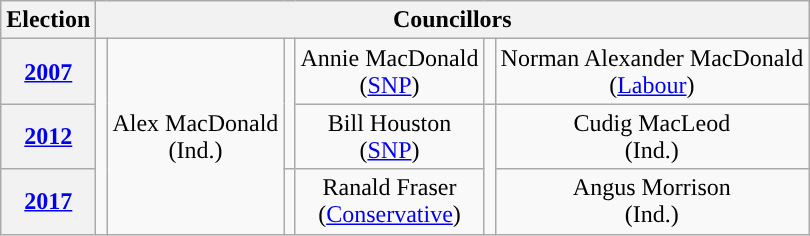<table class="wikitable" style="text-align:center">
<tr>
<th>Election</th>
<th colspan=8>Councillors</th>
</tr>
<tr>
<th><a href='#'>2007</a></th>
<td rowspan=3; style="background-color: "></td>
<td rowspan=3>Alex MacDonald<br>(Ind.)</td>
<td rowspan=2; style="background-color: "></td>
<td>Annie MacDonald<br>(<a href='#'>SNP</a>)</td>
<td style="background-color: "></td>
<td>Norman Alexander MacDonald<br>(<a href='#'>Labour</a>)</td>
</tr>
<tr>
<th><a href='#'>2012</a></th>
<td>Bill Houston<br>(<a href='#'>SNP</a>)</td>
<td rowspan=2; style="background-color: "></td>
<td>Cudig MacLeod<br>(Ind.)</td>
</tr>
<tr>
<th><a href='#'>2017</a></th>
<td style="background-color: "></td>
<td>Ranald Fraser<br>(<a href='#'>Conservative</a>)</td>
<td>Angus Morrison<br>(Ind.)</td>
</tr>
</table>
